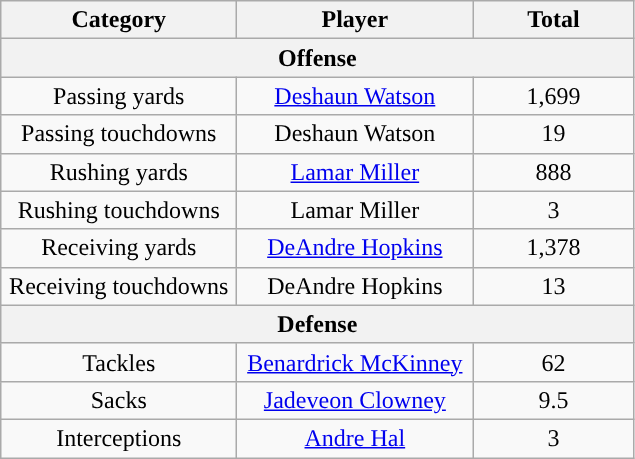<table class="wikitable" style="text-align:center">
<tr>
<th width="150">Category</th>
<th width="150">Player</th>
<th width="100">Total</th>
</tr>
<tr>
<th align="center" colspan="4">Offense</th>
</tr>
<tr>
<td>Passing yards</td>
<td><a href='#'>Deshaun Watson</a></td>
<td>1,699</td>
</tr>
<tr>
<td>Passing touchdowns</td>
<td>Deshaun Watson</td>
<td>19</td>
</tr>
<tr>
<td>Rushing yards</td>
<td><a href='#'>Lamar Miller</a></td>
<td>888</td>
</tr>
<tr>
<td>Rushing touchdowns</td>
<td>Lamar Miller</td>
<td>3</td>
</tr>
<tr>
<td>Receiving yards</td>
<td><a href='#'>DeAndre Hopkins</a></td>
<td>1,378</td>
</tr>
<tr>
<td>Receiving touchdowns</td>
<td>DeAndre Hopkins</td>
<td>13</td>
</tr>
<tr>
<th align="center" colspan="4">Defense</th>
</tr>
<tr>
<td>Tackles </td>
<td><a href='#'>Benardrick McKinney</a></td>
<td>62</td>
</tr>
<tr>
<td>Sacks</td>
<td><a href='#'>Jadeveon Clowney</a></td>
<td>9.5</td>
</tr>
<tr>
<td>Interceptions</td>
<td><a href='#'>Andre Hal</a></td>
<td>3</td>
</tr>
</table>
